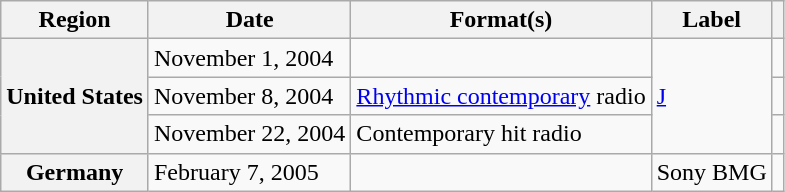<table class="wikitable plainrowheaders">
<tr>
<th scope="col">Region</th>
<th scope="col">Date</th>
<th scope="col">Format(s)</th>
<th scope="col">Label</th>
<th scope="col"></th>
</tr>
<tr>
<th scope="row" rowspan="3">United States</th>
<td>November 1, 2004</td>
<td></td>
<td rowspan="3"><a href='#'>J</a></td>
<td align="center"></td>
</tr>
<tr>
<td>November 8, 2004</td>
<td><a href='#'>Rhythmic contemporary</a> radio</td>
<td align="center"></td>
</tr>
<tr>
<td>November 22, 2004</td>
<td>Contemporary hit radio</td>
<td align="center"></td>
</tr>
<tr>
<th scope="row">Germany</th>
<td>February 7, 2005</td>
<td></td>
<td>Sony BMG</td>
<td align="center"></td>
</tr>
</table>
